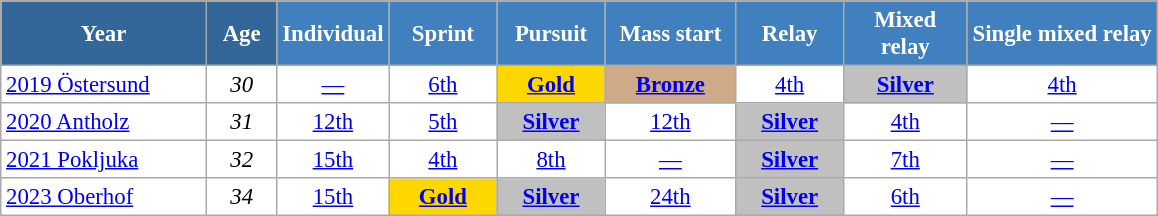<table class="wikitable" style="font-size:95%; text-align:center; border:grey solid 1px; border-collapse:collapse; background:#ffffff;">
<tr>
<th style="background-color:#369; color:white;    width:130px;">Year</th>
<th style="background-color:#369; color:white;    width:40px;">Age</th>
<th style="background-color:#4180be; color:white; width:65px;">Individual</th>
<th style="background-color:#4180be; color:white; width:65px;">Sprint</th>
<th style="background-color:#4180be; color:white; width:65px;">Pursuit</th>
<th style="background-color:#4180be; color:white; width:80px;">Mass start</th>
<th style="background-color:#4180be; color:white; width:65px;">Relay</th>
<th style="background-color:#4180be; color:white; width:75px;">Mixed relay</th>
<th style="background-color:#4180be; color:white; width:120px;">Single mixed relay</th>
</tr>
<tr>
<td align=left> <a href='#'>2019 Östersund</a></td>
<td><em>30</em></td>
<td><a href='#'>—</a></td>
<td><a href='#'>6th</a></td>
<td style="background:gold;"><a href='#'><strong>Gold</strong></a></td>
<td style="background:#cfaa88;"><a href='#'><strong>Bronze</strong></a></td>
<td><a href='#'>4th</a></td>
<td style="background:silver;"><a href='#'><strong>Silver</strong></a></td>
<td><a href='#'>4th</a></td>
</tr>
<tr>
<td align=left> <a href='#'>2020 Antholz</a></td>
<td><em>31</em></td>
<td><a href='#'>12th</a></td>
<td><a href='#'>5th</a></td>
<td style="background:silver;"><a href='#'><strong>Silver</strong></a></td>
<td><a href='#'>12th</a></td>
<td style="background:silver"><a href='#'><strong>Silver</strong></a></td>
<td><a href='#'>4th</a></td>
<td><a href='#'>—</a></td>
</tr>
<tr>
<td align=left> <a href='#'>2021 Pokljuka</a></td>
<td><em>32</em></td>
<td><a href='#'>15th</a></td>
<td><a href='#'>4th</a></td>
<td><a href='#'>8th</a></td>
<td><a href='#'>—</a></td>
<td style="background:silver;"><a href='#'><strong>Silver</strong></a></td>
<td><a href='#'>7th</a></td>
<td><a href='#'>—</a></td>
</tr>
<tr>
<td align=left> <a href='#'>2023 Oberhof</a></td>
<td><em>34</em></td>
<td><a href='#'>15th</a></td>
<td style="background:gold;"><a href='#'><strong>Gold</strong></a></td>
<td style="background:silver;"><a href='#'><strong>Silver</strong></a></td>
<td><a href='#'>24th</a></td>
<td style="background:silver"><a href='#'><strong>Silver</strong></a></td>
<td><a href='#'>6th</a></td>
<td><a href='#'>—</a></td>
</tr>
</table>
